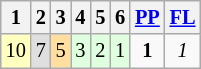<table class="wikitable" style="font-size: 85%;">
<tr>
<th>1</th>
<th>2</th>
<th>3</th>
<th>4</th>
<th>5</th>
<th>6</th>
<th><a href='#'>PP</a></th>
<th><a href='#'>FL</a></th>
</tr>
<tr align="center">
<td style="background:#FFFFBF;">10</td>
<td style="background:#DFDFDF;">7</td>
<td style="background:#FFDF9F;">5</td>
<td style="background:#DFFFDF;">3</td>
<td style="background:#DFFFDF;">2</td>
<td style="background:#DFFFDF;">1</td>
<td><strong>1</strong></td>
<td><em>1</em></td>
</tr>
</table>
